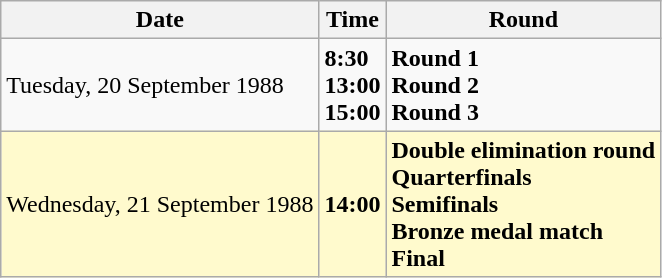<table class="wikitable">
<tr>
<th>Date</th>
<th>Time</th>
<th>Round</th>
</tr>
<tr>
<td>Tuesday, 20 September 1988</td>
<td><strong>8:30</strong><br><strong>13:00</strong><br><strong>15:00</strong></td>
<td><strong>Round 1</strong><br><strong>Round 2</strong><br><strong>Round 3</strong></td>
</tr>
<tr style=background:lemonchiffon>
<td>Wednesday, 21 September 1988</td>
<td><strong>14:00</strong></td>
<td><strong>Double elimination round</strong><br><strong>Quarterfinals</strong><br><strong>Semifinals</strong><br><strong>Bronze medal match</strong><br><strong>Final</strong></td>
</tr>
</table>
